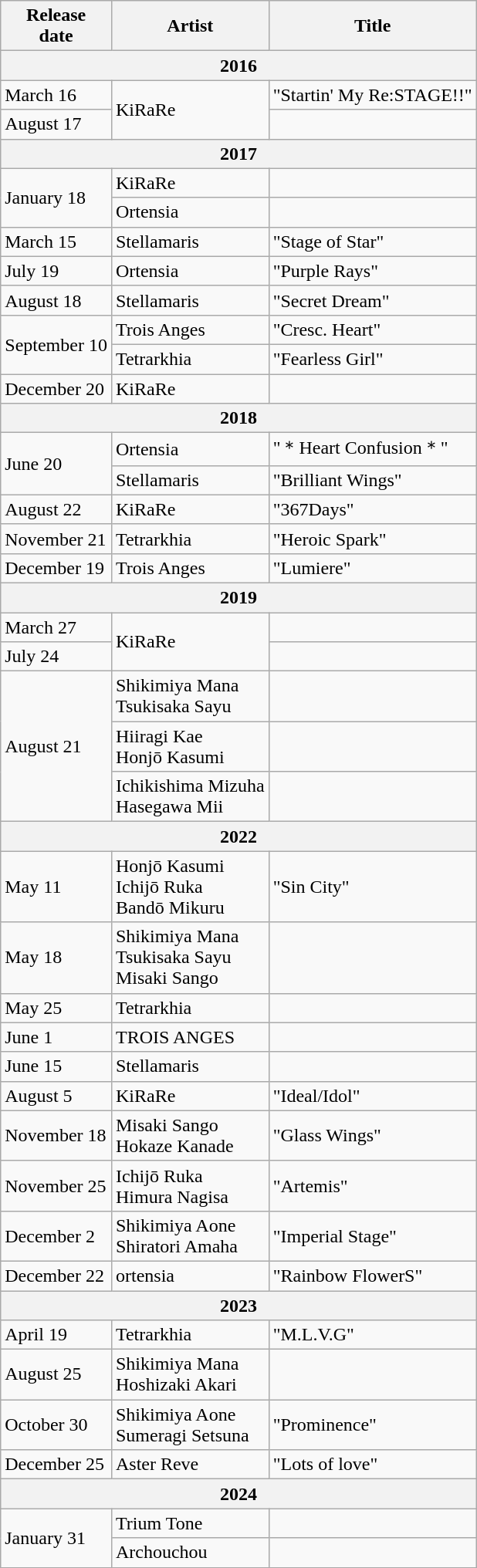<table class="wikitable">
<tr>
<th>Release<br>date</th>
<th>Artist</th>
<th>Title</th>
</tr>
<tr>
<th colspan="3">2016</th>
</tr>
<tr>
<td>March 16</td>
<td rowspan="2">KiRaRe</td>
<td>"Startin' My Re:STAGE!!"</td>
</tr>
<tr>
<td>August 17</td>
<td></td>
</tr>
<tr>
<th colspan="3">2017</th>
</tr>
<tr>
<td rowspan="2">January 18</td>
<td>KiRaRe</td>
<td></td>
</tr>
<tr>
<td>Ortensia</td>
<td></td>
</tr>
<tr>
<td>March 15</td>
<td>Stellamaris</td>
<td>"Stage of Star"</td>
</tr>
<tr>
<td>July 19</td>
<td>Ortensia</td>
<td>"Purple Rays"</td>
</tr>
<tr>
<td>August 18</td>
<td>Stellamaris</td>
<td>"Secret Dream"</td>
</tr>
<tr>
<td rowspan="2">September 10</td>
<td>Trois Anges</td>
<td>"Cresc. Heart"</td>
</tr>
<tr>
<td>Tetrarkhia</td>
<td>"Fearless Girl"</td>
</tr>
<tr>
<td>December 20</td>
<td>KiRaRe</td>
<td></td>
</tr>
<tr>
<th colspan="3">2018</th>
</tr>
<tr>
<td rowspan="2">June 20</td>
<td>Ortensia</td>
<td>"＊Heart Confusion＊"</td>
</tr>
<tr>
<td>Stellamaris</td>
<td>"Brilliant Wings"</td>
</tr>
<tr>
<td>August 22</td>
<td>KiRaRe</td>
<td>"367Days"</td>
</tr>
<tr>
<td>November 21</td>
<td>Tetrarkhia</td>
<td>"Heroic Spark"</td>
</tr>
<tr>
<td>December 19</td>
<td>Trois Anges</td>
<td>"Lumiere"</td>
</tr>
<tr>
<th colspan="3">2019</th>
</tr>
<tr>
<td>March 27</td>
<td rowspan="2">KiRaRe</td>
<td></td>
</tr>
<tr>
<td>July 24</td>
<td></td>
</tr>
<tr>
<td rowspan="3">August 21</td>
<td>Shikimiya Mana<br>Tsukisaka Sayu</td>
<td></td>
</tr>
<tr>
<td>Hiiragi Kae<br>Honjō Kasumi</td>
<td></td>
</tr>
<tr>
<td>Ichikishima Mizuha<br>Hasegawa Mii</td>
<td></td>
</tr>
<tr>
<th colspan="3">2022</th>
</tr>
<tr>
<td>May 11</td>
<td>Honjō Kasumi<br>Ichijō Ruka<br>Bandō Mikuru</td>
<td>"Sin City"</td>
</tr>
<tr>
<td>May 18</td>
<td>Shikimiya Mana<br>Tsukisaka Sayu<br>Misaki Sango</td>
<td></td>
</tr>
<tr>
<td>May 25</td>
<td>Tetrarkhia</td>
<td></td>
</tr>
<tr>
<td>June 1</td>
<td>TROIS ANGES</td>
<td></td>
</tr>
<tr>
<td>June 15</td>
<td>Stellamaris</td>
<td></td>
</tr>
<tr>
<td>August 5</td>
<td>KiRaRe</td>
<td>"Ideal/Idol"</td>
</tr>
<tr>
<td>November 18</td>
<td>Misaki Sango<br>Hokaze Kanade</td>
<td>"Glass Wings"</td>
</tr>
<tr>
<td>November 25</td>
<td>Ichijō Ruka<br>Himura Nagisa</td>
<td>"Artemis"</td>
</tr>
<tr>
<td>December 2</td>
<td>Shikimiya Aone<br>Shiratori Amaha</td>
<td>"Imperial Stage"</td>
</tr>
<tr>
<td>December 22</td>
<td>ortensia</td>
<td>"Rainbow FlowerS"</td>
</tr>
<tr>
<th colspan="3">2023</th>
</tr>
<tr>
<td>April 19</td>
<td>Tetrarkhia</td>
<td>"M.L.V.G"</td>
</tr>
<tr>
<td>August 25</td>
<td>Shikimiya Mana<br>Hoshizaki Akari</td>
<td></td>
</tr>
<tr>
<td>October 30</td>
<td>Shikimiya Aone<br>Sumeragi Setsuna</td>
<td>"Prominence"</td>
</tr>
<tr>
<td>December 25</td>
<td>Aster Reve</td>
<td>"Lots of love"</td>
</tr>
<tr>
<th colspan="3">2024</th>
</tr>
<tr>
<td rowspan="2">January 31</td>
<td>Trium Tone</td>
<td></td>
</tr>
<tr>
<td>Archouchou</td>
<td></td>
</tr>
<tr>
</tr>
<tr>
</tr>
<tr>
</tr>
<tr>
</tr>
</table>
